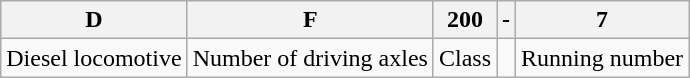<table class="wikitable">
<tr>
<th>D</th>
<th>F</th>
<th>200</th>
<th>-</th>
<th>7</th>
</tr>
<tr>
<td>Diesel locomotive</td>
<td>Number of driving axles</td>
<td>Class</td>
<td> </td>
<td>Running number</td>
</tr>
</table>
